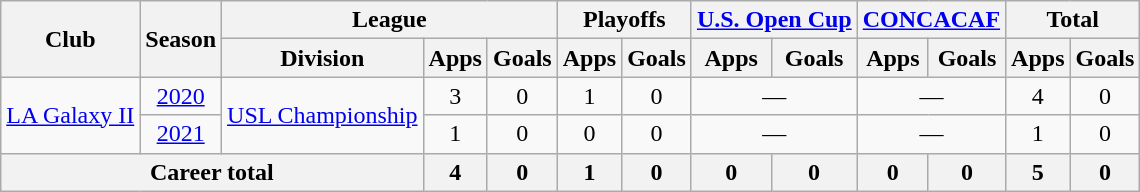<table class="wikitable" style="text-align: center;">
<tr>
<th rowspan="2">Club</th>
<th rowspan="2">Season</th>
<th colspan="3">League</th>
<th colspan="2">Playoffs</th>
<th colspan="2"><a href='#'>U.S. Open Cup</a></th>
<th colspan="2"><a href='#'>CONCACAF</a></th>
<th colspan="2">Total</th>
</tr>
<tr>
<th>Division</th>
<th>Apps</th>
<th>Goals</th>
<th>Apps</th>
<th>Goals</th>
<th>Apps</th>
<th>Goals</th>
<th>Apps</th>
<th>Goals</th>
<th>Apps</th>
<th>Goals</th>
</tr>
<tr>
<td rowspan="2"><a href='#'>LA Galaxy II</a></td>
<td><a href='#'>2020</a></td>
<td rowspan="2"><a href='#'>USL Championship</a></td>
<td>3</td>
<td>0</td>
<td>1</td>
<td>0</td>
<td colspan="2">—</td>
<td colspan="2">—</td>
<td>4</td>
<td>0</td>
</tr>
<tr>
<td><a href='#'>2021</a></td>
<td>1</td>
<td>0</td>
<td>0</td>
<td>0</td>
<td colspan="2">—</td>
<td colspan="2">—</td>
<td>1</td>
<td>0</td>
</tr>
<tr>
<th colspan="3">Career total</th>
<th>4</th>
<th>0</th>
<th>1</th>
<th>0</th>
<th>0</th>
<th>0</th>
<th>0</th>
<th>0</th>
<th>5</th>
<th>0</th>
</tr>
</table>
